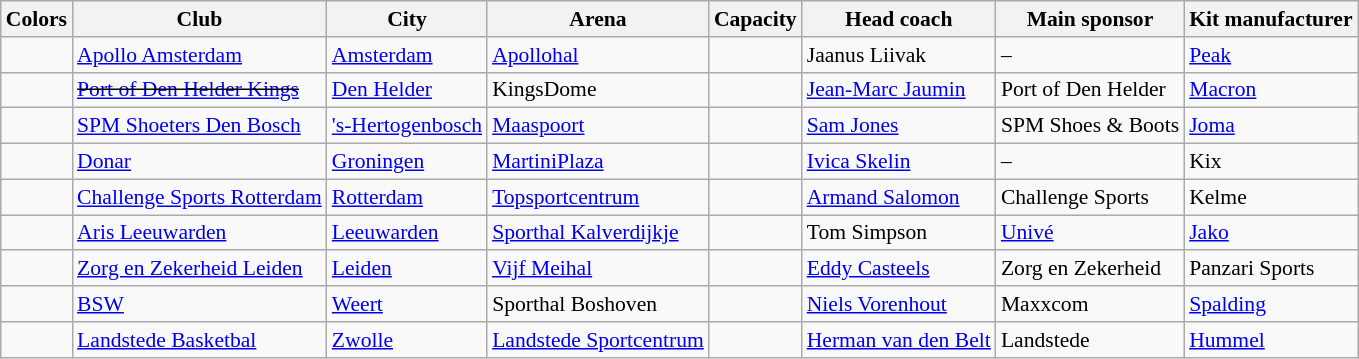<table class="wikitable sortable" style="font-size:90%">
<tr>
<th>Colors</th>
<th>Club</th>
<th>City</th>
<th>Arena</th>
<th>Capacity</th>
<th>Head coach</th>
<th>Main sponsor</th>
<th>Kit manufacturer</th>
</tr>
<tr>
<td style="text-align:center;"> </td>
<td><a href='#'>Apollo Amsterdam</a></td>
<td> <a href='#'>Amsterdam</a></td>
<td><a href='#'>Apollohal</a></td>
<td></td>
<td> Jaanus Liivak</td>
<td>–</td>
<td><a href='#'>Peak</a></td>
</tr>
<tr>
<td style="text-align:center;"> </td>
<td><s><a href='#'>Port of Den Helder Kings</a></s> </td>
<td> <a href='#'>Den Helder</a></td>
<td>KingsDome</td>
<td></td>
<td> <a href='#'>Jean-Marc Jaumin</a></td>
<td>Port of Den Helder</td>
<td><a href='#'>Macron</a></td>
</tr>
<tr>
<td style="text-align:center;"> </td>
<td><a href='#'>SPM Shoeters Den Bosch</a></td>
<td> <a href='#'>'s-Hertogenbosch</a></td>
<td><a href='#'>Maaspoort</a></td>
<td></td>
<td> <a href='#'>Sam Jones</a></td>
<td>SPM Shoes & Boots</td>
<td><a href='#'>Joma</a></td>
</tr>
<tr>
<td style="text-align:center;"> </td>
<td><a href='#'>Donar</a></td>
<td> <a href='#'>Groningen</a></td>
<td><a href='#'>MartiniPlaza</a></td>
<td></td>
<td> <a href='#'>Ivica Skelin</a></td>
<td>–</td>
<td>Kix</td>
</tr>
<tr>
<td style="text-align:center;"> </td>
<td><a href='#'>Challenge Sports Rotterdam</a></td>
<td> <a href='#'>Rotterdam</a></td>
<td><a href='#'>Topsportcentrum</a></td>
<td></td>
<td> <a href='#'>Armand Salomon</a></td>
<td>Challenge Sports</td>
<td>Kelme</td>
</tr>
<tr>
<td style="text-align:center;"> </td>
<td><a href='#'>Aris Leeuwarden</a></td>
<td> <a href='#'>Leeuwarden</a></td>
<td><a href='#'>Sporthal Kalverdijkje</a></td>
<td></td>
<td> Tom Simpson</td>
<td><a href='#'>Univé</a></td>
<td><a href='#'>Jako</a></td>
</tr>
<tr>
<td style="text-align:center;"> </td>
<td><a href='#'>Zorg en Zekerheid Leiden</a></td>
<td> <a href='#'>Leiden</a></td>
<td><a href='#'>Vijf Meihal</a></td>
<td></td>
<td> <a href='#'>Eddy Casteels</a></td>
<td>Zorg en Zekerheid</td>
<td>Panzari Sports</td>
</tr>
<tr>
<td style="text-align:center;"> </td>
<td><a href='#'>BSW</a> </td>
<td> <a href='#'>Weert</a></td>
<td>Sporthal Boshoven</td>
<td></td>
<td> <a href='#'>Niels Vorenhout</a></td>
<td>Maxxcom</td>
<td><a href='#'>Spalding</a></td>
</tr>
<tr>
<td style="text-align:center;"> </td>
<td><a href='#'>Landstede Basketbal</a></td>
<td> <a href='#'>Zwolle</a></td>
<td><a href='#'>Landstede Sportcentrum</a></td>
<td></td>
<td> <a href='#'>Herman van den Belt</a></td>
<td>Landstede</td>
<td><a href='#'>Hummel</a></td>
</tr>
</table>
